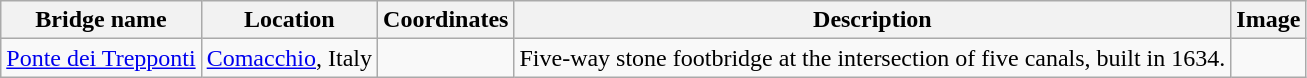<table class="wikitable" border="1">
<tr>
<th>Bridge name</th>
<th>Location</th>
<th>Coordinates</th>
<th>Description</th>
<th>Image</th>
</tr>
<tr>
<td><a href='#'>Ponte dei Trepponti</a></td>
<td><a href='#'>Comacchio</a>, Italy</td>
<td></td>
<td>Five-way stone footbridge at the intersection of five canals, built in 1634.</td>
<td></td>
</tr>
</table>
